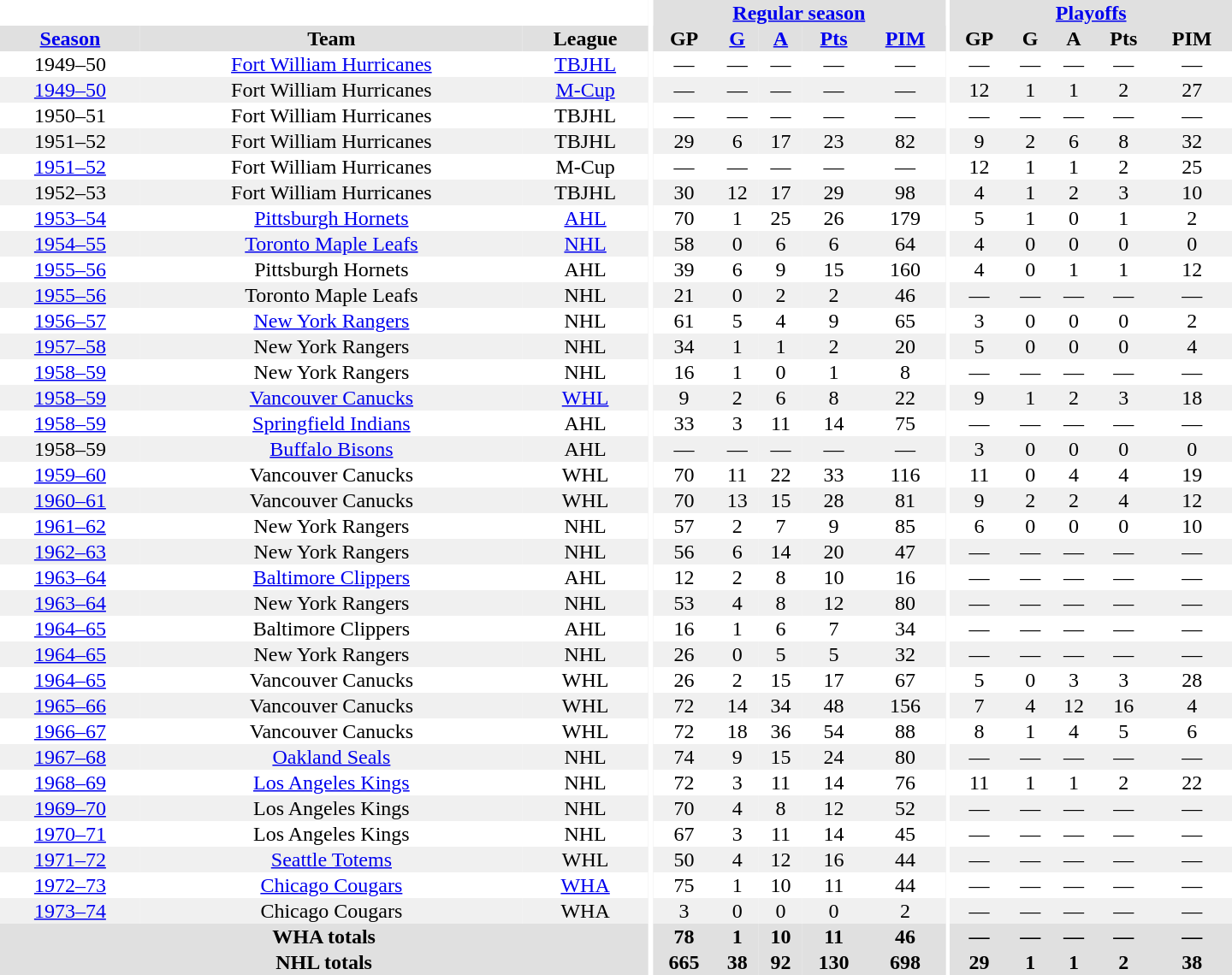<table border="0" cellpadding="1" cellspacing="0" style="text-align:center; width:60em">
<tr bgcolor="#e0e0e0">
<th colspan="3" bgcolor="#ffffff"></th>
<th rowspan="100" bgcolor="#ffffff"></th>
<th colspan="5"><a href='#'>Regular season</a></th>
<th rowspan="100" bgcolor="#ffffff"></th>
<th colspan="5"><a href='#'>Playoffs</a></th>
</tr>
<tr bgcolor="#e0e0e0">
<th><a href='#'>Season</a></th>
<th>Team</th>
<th>League</th>
<th>GP</th>
<th><a href='#'>G</a></th>
<th><a href='#'>A</a></th>
<th><a href='#'>Pts</a></th>
<th><a href='#'>PIM</a></th>
<th>GP</th>
<th>G</th>
<th>A</th>
<th>Pts</th>
<th>PIM</th>
</tr>
<tr>
<td>1949–50</td>
<td><a href='#'>Fort William Hurricanes</a></td>
<td><a href='#'>TBJHL</a></td>
<td>—</td>
<td>—</td>
<td>—</td>
<td>—</td>
<td>—</td>
<td>—</td>
<td>—</td>
<td>—</td>
<td>—</td>
<td>—</td>
</tr>
<tr bgcolor="#f0f0f0">
<td><a href='#'>1949–50</a></td>
<td>Fort William Hurricanes</td>
<td><a href='#'>M-Cup</a></td>
<td>—</td>
<td>—</td>
<td>—</td>
<td>—</td>
<td>—</td>
<td>12</td>
<td>1</td>
<td>1</td>
<td>2</td>
<td>27</td>
</tr>
<tr>
<td>1950–51</td>
<td>Fort William Hurricanes</td>
<td>TBJHL</td>
<td>—</td>
<td>—</td>
<td>—</td>
<td>—</td>
<td>—</td>
<td>—</td>
<td>—</td>
<td>—</td>
<td>—</td>
<td>—</td>
</tr>
<tr bgcolor="#f0f0f0">
<td>1951–52</td>
<td>Fort William Hurricanes</td>
<td>TBJHL</td>
<td>29</td>
<td>6</td>
<td>17</td>
<td>23</td>
<td>82</td>
<td>9</td>
<td>2</td>
<td>6</td>
<td>8</td>
<td>32</td>
</tr>
<tr>
<td><a href='#'>1951–52</a></td>
<td>Fort William Hurricanes</td>
<td>M-Cup</td>
<td>—</td>
<td>—</td>
<td>—</td>
<td>—</td>
<td>—</td>
<td>12</td>
<td>1</td>
<td>1</td>
<td>2</td>
<td>25</td>
</tr>
<tr bgcolor="#f0f0f0">
<td>1952–53</td>
<td>Fort William Hurricanes</td>
<td>TBJHL</td>
<td>30</td>
<td>12</td>
<td>17</td>
<td>29</td>
<td>98</td>
<td>4</td>
<td>1</td>
<td>2</td>
<td>3</td>
<td>10</td>
</tr>
<tr>
<td><a href='#'>1953–54</a></td>
<td><a href='#'>Pittsburgh Hornets</a></td>
<td><a href='#'>AHL</a></td>
<td>70</td>
<td>1</td>
<td>25</td>
<td>26</td>
<td>179</td>
<td>5</td>
<td>1</td>
<td>0</td>
<td>1</td>
<td>2</td>
</tr>
<tr bgcolor="#f0f0f0">
<td><a href='#'>1954–55</a></td>
<td><a href='#'>Toronto Maple Leafs</a></td>
<td><a href='#'>NHL</a></td>
<td>58</td>
<td>0</td>
<td>6</td>
<td>6</td>
<td>64</td>
<td>4</td>
<td>0</td>
<td>0</td>
<td>0</td>
<td>0</td>
</tr>
<tr>
<td><a href='#'>1955–56</a></td>
<td>Pittsburgh Hornets</td>
<td>AHL</td>
<td>39</td>
<td>6</td>
<td>9</td>
<td>15</td>
<td>160</td>
<td>4</td>
<td>0</td>
<td>1</td>
<td>1</td>
<td>12</td>
</tr>
<tr bgcolor="#f0f0f0">
<td><a href='#'>1955–56</a></td>
<td>Toronto Maple Leafs</td>
<td>NHL</td>
<td>21</td>
<td>0</td>
<td>2</td>
<td>2</td>
<td>46</td>
<td>—</td>
<td>—</td>
<td>—</td>
<td>—</td>
<td>—</td>
</tr>
<tr>
<td><a href='#'>1956–57</a></td>
<td><a href='#'>New York Rangers</a></td>
<td>NHL</td>
<td>61</td>
<td>5</td>
<td>4</td>
<td>9</td>
<td>65</td>
<td>3</td>
<td>0</td>
<td>0</td>
<td>0</td>
<td>2</td>
</tr>
<tr bgcolor="#f0f0f0">
<td><a href='#'>1957–58</a></td>
<td>New York Rangers</td>
<td>NHL</td>
<td>34</td>
<td>1</td>
<td>1</td>
<td>2</td>
<td>20</td>
<td>5</td>
<td>0</td>
<td>0</td>
<td>0</td>
<td>4</td>
</tr>
<tr>
<td><a href='#'>1958–59</a></td>
<td>New York Rangers</td>
<td>NHL</td>
<td>16</td>
<td>1</td>
<td>0</td>
<td>1</td>
<td>8</td>
<td>—</td>
<td>—</td>
<td>—</td>
<td>—</td>
<td>—</td>
</tr>
<tr bgcolor="#f0f0f0">
<td><a href='#'>1958–59</a></td>
<td><a href='#'>Vancouver Canucks</a></td>
<td><a href='#'>WHL</a></td>
<td>9</td>
<td>2</td>
<td>6</td>
<td>8</td>
<td>22</td>
<td>9</td>
<td>1</td>
<td>2</td>
<td>3</td>
<td>18</td>
</tr>
<tr>
<td><a href='#'>1958–59</a></td>
<td><a href='#'>Springfield Indians</a></td>
<td>AHL</td>
<td>33</td>
<td>3</td>
<td>11</td>
<td>14</td>
<td>75</td>
<td>—</td>
<td>—</td>
<td>—</td>
<td>—</td>
<td>—</td>
</tr>
<tr bgcolor="#f0f0f0">
<td>1958–59</td>
<td><a href='#'>Buffalo Bisons</a></td>
<td>AHL</td>
<td>—</td>
<td>—</td>
<td>—</td>
<td>—</td>
<td>—</td>
<td>3</td>
<td>0</td>
<td>0</td>
<td>0</td>
<td>0</td>
</tr>
<tr>
<td><a href='#'>1959–60</a></td>
<td>Vancouver Canucks</td>
<td>WHL</td>
<td>70</td>
<td>11</td>
<td>22</td>
<td>33</td>
<td>116</td>
<td>11</td>
<td>0</td>
<td>4</td>
<td>4</td>
<td>19</td>
</tr>
<tr bgcolor="#f0f0f0">
<td><a href='#'>1960–61</a></td>
<td>Vancouver Canucks</td>
<td>WHL</td>
<td>70</td>
<td>13</td>
<td>15</td>
<td>28</td>
<td>81</td>
<td>9</td>
<td>2</td>
<td>2</td>
<td>4</td>
<td>12</td>
</tr>
<tr>
<td><a href='#'>1961–62</a></td>
<td>New York Rangers</td>
<td>NHL</td>
<td>57</td>
<td>2</td>
<td>7</td>
<td>9</td>
<td>85</td>
<td>6</td>
<td>0</td>
<td>0</td>
<td>0</td>
<td>10</td>
</tr>
<tr bgcolor="#f0f0f0">
<td><a href='#'>1962–63</a></td>
<td>New York Rangers</td>
<td>NHL</td>
<td>56</td>
<td>6</td>
<td>14</td>
<td>20</td>
<td>47</td>
<td>—</td>
<td>—</td>
<td>—</td>
<td>—</td>
<td>—</td>
</tr>
<tr>
<td><a href='#'>1963–64</a></td>
<td><a href='#'>Baltimore Clippers</a></td>
<td>AHL</td>
<td>12</td>
<td>2</td>
<td>8</td>
<td>10</td>
<td>16</td>
<td>—</td>
<td>—</td>
<td>—</td>
<td>—</td>
<td>—</td>
</tr>
<tr bgcolor="#f0f0f0">
<td><a href='#'>1963–64</a></td>
<td>New York Rangers</td>
<td>NHL</td>
<td>53</td>
<td>4</td>
<td>8</td>
<td>12</td>
<td>80</td>
<td>—</td>
<td>—</td>
<td>—</td>
<td>—</td>
<td>—</td>
</tr>
<tr>
<td><a href='#'>1964–65</a></td>
<td>Baltimore Clippers</td>
<td>AHL</td>
<td>16</td>
<td>1</td>
<td>6</td>
<td>7</td>
<td>34</td>
<td>—</td>
<td>—</td>
<td>—</td>
<td>—</td>
<td>—</td>
</tr>
<tr bgcolor="#f0f0f0">
<td><a href='#'>1964–65</a></td>
<td>New York Rangers</td>
<td>NHL</td>
<td>26</td>
<td>0</td>
<td>5</td>
<td>5</td>
<td>32</td>
<td>—</td>
<td>—</td>
<td>—</td>
<td>—</td>
<td>—</td>
</tr>
<tr>
<td><a href='#'>1964–65</a></td>
<td>Vancouver Canucks</td>
<td>WHL</td>
<td>26</td>
<td>2</td>
<td>15</td>
<td>17</td>
<td>67</td>
<td>5</td>
<td>0</td>
<td>3</td>
<td>3</td>
<td>28</td>
</tr>
<tr bgcolor="#f0f0f0">
<td><a href='#'>1965–66</a></td>
<td>Vancouver Canucks</td>
<td>WHL</td>
<td>72</td>
<td>14</td>
<td>34</td>
<td>48</td>
<td>156</td>
<td>7</td>
<td>4</td>
<td>12</td>
<td>16</td>
<td>4</td>
</tr>
<tr>
<td><a href='#'>1966–67</a></td>
<td>Vancouver Canucks</td>
<td>WHL</td>
<td>72</td>
<td>18</td>
<td>36</td>
<td>54</td>
<td>88</td>
<td>8</td>
<td>1</td>
<td>4</td>
<td>5</td>
<td>6</td>
</tr>
<tr bgcolor="#f0f0f0">
<td><a href='#'>1967–68</a></td>
<td><a href='#'>Oakland Seals</a></td>
<td>NHL</td>
<td>74</td>
<td>9</td>
<td>15</td>
<td>24</td>
<td>80</td>
<td>—</td>
<td>—</td>
<td>—</td>
<td>—</td>
<td>—</td>
</tr>
<tr>
<td><a href='#'>1968–69</a></td>
<td><a href='#'>Los Angeles Kings</a></td>
<td>NHL</td>
<td>72</td>
<td>3</td>
<td>11</td>
<td>14</td>
<td>76</td>
<td>11</td>
<td>1</td>
<td>1</td>
<td>2</td>
<td>22</td>
</tr>
<tr bgcolor="#f0f0f0">
<td><a href='#'>1969–70</a></td>
<td>Los Angeles Kings</td>
<td>NHL</td>
<td>70</td>
<td>4</td>
<td>8</td>
<td>12</td>
<td>52</td>
<td>—</td>
<td>—</td>
<td>—</td>
<td>—</td>
<td>—</td>
</tr>
<tr>
<td><a href='#'>1970–71</a></td>
<td>Los Angeles Kings</td>
<td>NHL</td>
<td>67</td>
<td>3</td>
<td>11</td>
<td>14</td>
<td>45</td>
<td>—</td>
<td>—</td>
<td>—</td>
<td>—</td>
<td>—</td>
</tr>
<tr bgcolor="#f0f0f0">
<td><a href='#'>1971–72</a></td>
<td><a href='#'>Seattle Totems</a></td>
<td>WHL</td>
<td>50</td>
<td>4</td>
<td>12</td>
<td>16</td>
<td>44</td>
<td>—</td>
<td>—</td>
<td>—</td>
<td>—</td>
<td>—</td>
</tr>
<tr>
<td><a href='#'>1972–73</a></td>
<td><a href='#'>Chicago Cougars</a></td>
<td><a href='#'>WHA</a></td>
<td>75</td>
<td>1</td>
<td>10</td>
<td>11</td>
<td>44</td>
<td>—</td>
<td>—</td>
<td>—</td>
<td>—</td>
<td>—</td>
</tr>
<tr bgcolor="#f0f0f0">
<td><a href='#'>1973–74</a></td>
<td>Chicago Cougars</td>
<td>WHA</td>
<td>3</td>
<td>0</td>
<td>0</td>
<td>0</td>
<td>2</td>
<td>—</td>
<td>—</td>
<td>—</td>
<td>—</td>
<td>—</td>
</tr>
<tr bgcolor="#e0e0e0">
<th colspan=3>WHA totals</th>
<th>78</th>
<th>1</th>
<th>10</th>
<th>11</th>
<th>46</th>
<th>—</th>
<th>—</th>
<th>—</th>
<th>—</th>
<th>—</th>
</tr>
<tr bgcolor="#e0e0e0">
<th colspan="3">NHL totals</th>
<th>665</th>
<th>38</th>
<th>92</th>
<th>130</th>
<th>698</th>
<th>29</th>
<th>1</th>
<th>1</th>
<th>2</th>
<th>38</th>
</tr>
</table>
